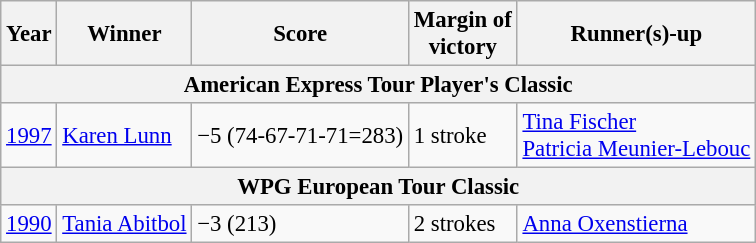<table class=wikitable style="font-size:95%">
<tr>
<th>Year</th>
<th>Winner</th>
<th>Score</th>
<th>Margin of<br>victory</th>
<th>Runner(s)-up</th>
</tr>
<tr>
<th colspan=5>American Express Tour Player's Classic</th>
</tr>
<tr>
<td><a href='#'>1997</a></td>
<td> <a href='#'>Karen Lunn</a></td>
<td>−5 (74-67-71-71=283)</td>
<td>1 stroke</td>
<td> <a href='#'>Tina Fischer</a><br> <a href='#'>Patricia Meunier-Lebouc</a></td>
</tr>
<tr>
<th colspan=5>WPG European Tour Classic</th>
</tr>
<tr>
<td><a href='#'>1990</a></td>
<td> <a href='#'>Tania Abitbol</a></td>
<td>−3 (213)</td>
<td>2 strokes</td>
<td> <a href='#'>Anna Oxenstierna</a></td>
</tr>
</table>
